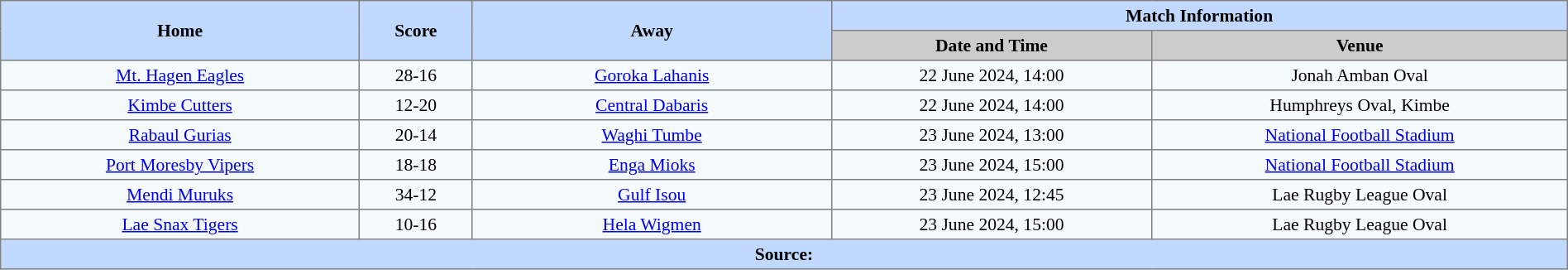<table border=1 style="border-collapse:collapse; font-size:90%; text-align:center;" cellpadding=3 cellspacing=0 width=100%>
<tr style="background:#C1D8ff;">
<th rowspan="2" width="19%">Home</th>
<th rowspan="2" width="6%">Score</th>
<th rowspan="2" width="19%">Away</th>
<th colspan="4">Match Information</th>
</tr>
<tr bgcolor="#CCCCCC">
<th width="17%">Date and Time</th>
<th width="22%">Venue</th>
</tr>
<tr bgcolor="#F5FAFF">
<td><a href='#'>Mt. Hagen Eagles</a></td>
<td>28-16</td>
<td><a href='#'>Goroka Lahanis</a></td>
<td>22 June 2024, 14:00</td>
<td>Jonah Amban Oval</td>
</tr>
<tr bgcolor="#F5FAFF">
<td> <a href='#'>Kimbe Cutters</a></td>
<td>12-20</td>
<td> <a href='#'>Central Dabaris</a></td>
<td>22 June 2024, 14:00</td>
<td>Humphreys Oval, Kimbe</td>
</tr>
<tr bgcolor="#F5FAFF">
<td><a href='#'>Rabaul Gurias</a></td>
<td>20-14</td>
<td><a href='#'>Waghi Tumbe</a></td>
<td>23 June 2024, 13:00</td>
<td><a href='#'>National Football Stadium</a></td>
</tr>
<tr bgcolor="#F5FAFF">
<td> <a href='#'>Port Moresby Vipers</a></td>
<td>18-18</td>
<td><a href='#'>Enga Mioks</a></td>
<td>23 June 2024, 15:00</td>
<td><a href='#'>National Football Stadium</a></td>
</tr>
<tr bgcolor="#F5FAFF">
<td><a href='#'>Mendi Muruks</a></td>
<td>34-12</td>
<td> <a href='#'>Gulf Isou</a></td>
<td>23 June 2024, 12:45</td>
<td>Lae Rugby League Oval</td>
</tr>
<tr bgcolor="#F5FAFF">
<td> <a href='#'>Lae Snax Tigers</a></td>
<td>10-16</td>
<td><a href='#'>Hela Wigmen</a></td>
<td>23 June 2024, 15:00</td>
<td>Lae Rugby League Oval</td>
</tr>
<tr bgcolor="#C1D8FF">
<th colspan="7">Source: </th>
</tr>
</table>
